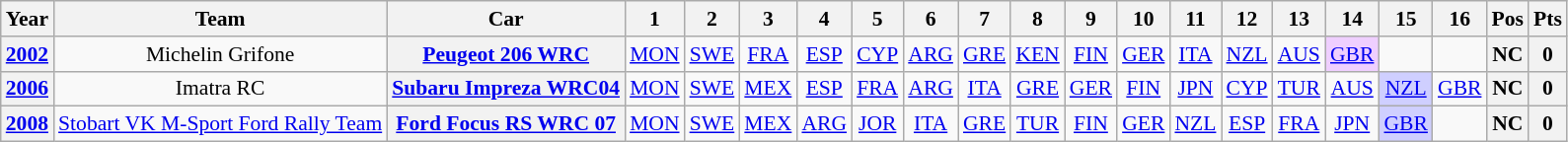<table class="wikitable" style="text-align:center; font-size:90%;">
<tr>
<th>Year</th>
<th>Team</th>
<th>Car</th>
<th>1</th>
<th>2</th>
<th>3</th>
<th>4</th>
<th>5</th>
<th>6</th>
<th>7</th>
<th>8</th>
<th>9</th>
<th>10</th>
<th>11</th>
<th>12</th>
<th>13</th>
<th>14</th>
<th>15</th>
<th>16</th>
<th>Pos</th>
<th>Pts</th>
</tr>
<tr>
<th><a href='#'>2002</a></th>
<td>Michelin Grifone</td>
<th><a href='#'>Peugeot 206 WRC</a></th>
<td><a href='#'>MON</a></td>
<td><a href='#'>SWE</a></td>
<td><a href='#'>FRA</a></td>
<td><a href='#'>ESP</a></td>
<td><a href='#'>CYP</a></td>
<td><a href='#'>ARG</a></td>
<td><a href='#'>GRE</a></td>
<td><a href='#'>KEN</a></td>
<td><a href='#'>FIN</a></td>
<td><a href='#'>GER</a></td>
<td><a href='#'>ITA</a></td>
<td><a href='#'>NZL</a></td>
<td><a href='#'>AUS</a></td>
<td style="background:#efcfff;"><a href='#'>GBR</a><br></td>
<td></td>
<td></td>
<th>NC</th>
<th>0</th>
</tr>
<tr>
<th><a href='#'>2006</a></th>
<td>Imatra RC</td>
<th><a href='#'>Subaru Impreza WRC04</a></th>
<td><a href='#'>MON</a></td>
<td><a href='#'>SWE</a></td>
<td><a href='#'>MEX</a></td>
<td><a href='#'>ESP</a></td>
<td><a href='#'>FRA</a></td>
<td><a href='#'>ARG</a></td>
<td><a href='#'>ITA</a></td>
<td><a href='#'>GRE</a></td>
<td><a href='#'>GER</a></td>
<td><a href='#'>FIN</a></td>
<td><a href='#'>JPN</a></td>
<td><a href='#'>CYP</a></td>
<td><a href='#'>TUR</a></td>
<td><a href='#'>AUS</a></td>
<td style="background:#cfcfff;"><a href='#'>NZL</a><br></td>
<td><a href='#'>GBR</a></td>
<th>NC</th>
<th>0</th>
</tr>
<tr>
<th><a href='#'>2008</a></th>
<td><a href='#'>Stobart VK M-Sport Ford Rally Team</a></td>
<th><a href='#'>Ford Focus RS WRC 07</a></th>
<td><a href='#'>MON</a></td>
<td><a href='#'>SWE</a></td>
<td><a href='#'>MEX</a></td>
<td><a href='#'>ARG</a></td>
<td><a href='#'>JOR</a></td>
<td><a href='#'>ITA</a></td>
<td><a href='#'>GRE</a></td>
<td><a href='#'>TUR</a></td>
<td><a href='#'>FIN</a></td>
<td><a href='#'>GER</a></td>
<td><a href='#'>NZL</a></td>
<td><a href='#'>ESP</a></td>
<td><a href='#'>FRA</a></td>
<td><a href='#'>JPN</a></td>
<td style="background:#cfcfff;"><a href='#'>GBR</a><br></td>
<td></td>
<th>NC</th>
<th>0</th>
</tr>
</table>
